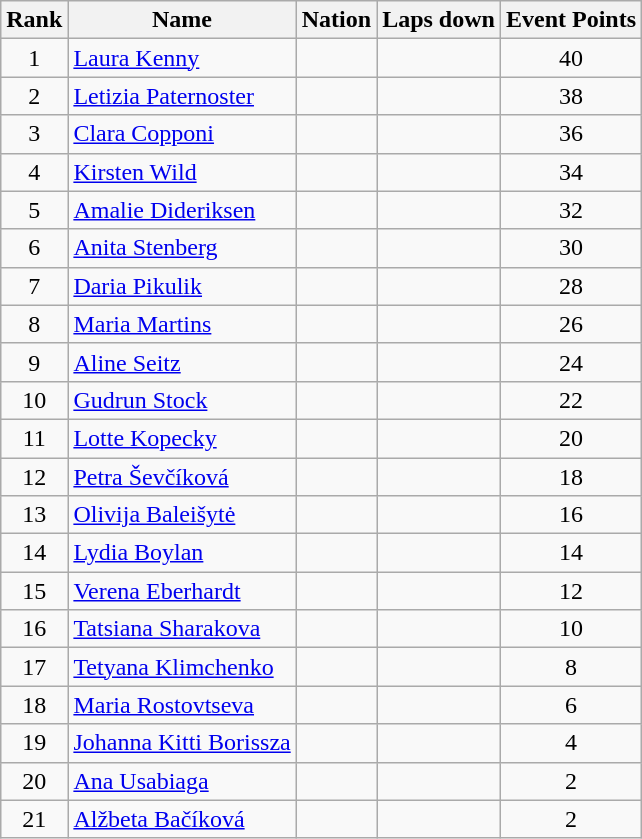<table class="wikitable sortable" style="text-align:center">
<tr>
<th>Rank</th>
<th>Name</th>
<th>Nation</th>
<th>Laps down</th>
<th>Event Points</th>
</tr>
<tr>
<td>1</td>
<td align=left><a href='#'>Laura Kenny</a></td>
<td align=left></td>
<td></td>
<td>40</td>
</tr>
<tr>
<td>2</td>
<td align=left><a href='#'>Letizia Paternoster</a></td>
<td align=left></td>
<td></td>
<td>38</td>
</tr>
<tr>
<td>3</td>
<td align=left><a href='#'>Clara Copponi</a></td>
<td align=left></td>
<td></td>
<td>36</td>
</tr>
<tr>
<td>4</td>
<td align=left><a href='#'>Kirsten Wild</a></td>
<td align=left></td>
<td></td>
<td>34</td>
</tr>
<tr>
<td>5</td>
<td align=left><a href='#'>Amalie Dideriksen</a></td>
<td align=left></td>
<td></td>
<td>32</td>
</tr>
<tr>
<td>6</td>
<td align=left><a href='#'>Anita Stenberg</a></td>
<td align=left></td>
<td></td>
<td>30</td>
</tr>
<tr>
<td>7</td>
<td align=left><a href='#'>Daria Pikulik</a></td>
<td align=left></td>
<td></td>
<td>28</td>
</tr>
<tr>
<td>8</td>
<td align=left><a href='#'>Maria Martins</a></td>
<td align=left></td>
<td></td>
<td>26</td>
</tr>
<tr>
<td>9</td>
<td align=left><a href='#'>Aline Seitz</a></td>
<td align=left></td>
<td></td>
<td>24</td>
</tr>
<tr>
<td>10</td>
<td align=left><a href='#'>Gudrun Stock</a></td>
<td align=left></td>
<td></td>
<td>22</td>
</tr>
<tr>
<td>11</td>
<td align=left><a href='#'>Lotte Kopecky</a></td>
<td align=left></td>
<td></td>
<td>20</td>
</tr>
<tr>
<td>12</td>
<td align=left><a href='#'>Petra Ševčíková</a></td>
<td align=left></td>
<td></td>
<td>18</td>
</tr>
<tr>
<td>13</td>
<td align=left><a href='#'>Olivija Baleišytė</a></td>
<td align=left></td>
<td></td>
<td>16</td>
</tr>
<tr>
<td>14</td>
<td align=left><a href='#'>Lydia Boylan</a></td>
<td align=left></td>
<td></td>
<td>14</td>
</tr>
<tr>
<td>15</td>
<td align=left><a href='#'>Verena Eberhardt</a></td>
<td align=left></td>
<td></td>
<td>12</td>
</tr>
<tr>
<td>16</td>
<td align=left><a href='#'>Tatsiana Sharakova</a></td>
<td align=left></td>
<td></td>
<td>10</td>
</tr>
<tr>
<td>17</td>
<td align=left><a href='#'>Tetyana Klimchenko</a></td>
<td align=left></td>
<td></td>
<td>8</td>
</tr>
<tr>
<td>18</td>
<td align=left><a href='#'>Maria Rostovtseva</a></td>
<td align=left></td>
<td></td>
<td>6</td>
</tr>
<tr>
<td>19</td>
<td align=left><a href='#'>Johanna Kitti Borissza</a></td>
<td align=left></td>
<td></td>
<td>4</td>
</tr>
<tr>
<td>20</td>
<td align=left><a href='#'>Ana Usabiaga</a></td>
<td align=left></td>
<td></td>
<td>2</td>
</tr>
<tr>
<td>21</td>
<td align=left><a href='#'>Alžbeta Bačíková</a></td>
<td align=left></td>
<td></td>
<td>2</td>
</tr>
</table>
